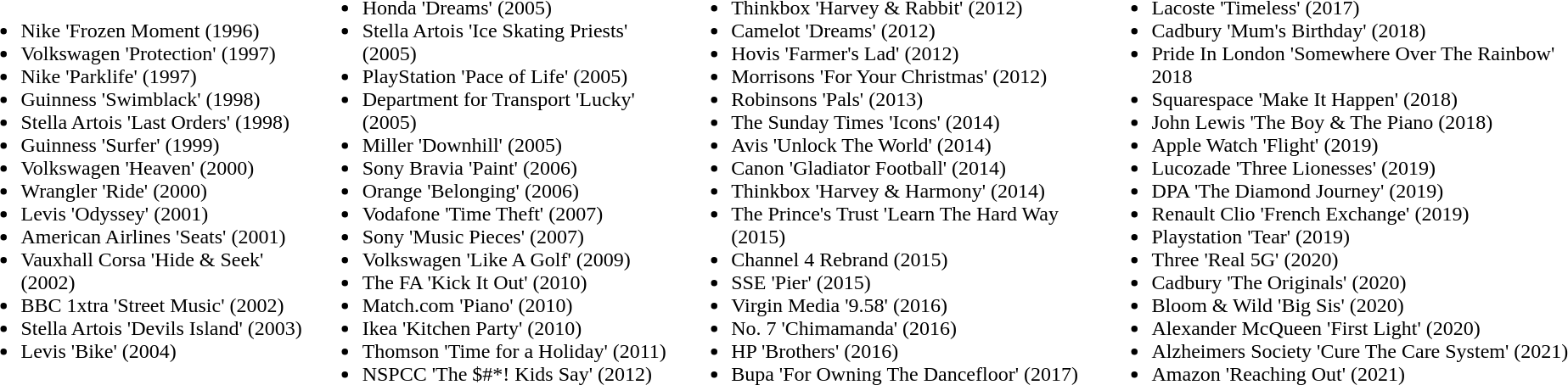<table>
<tr>
<td><br><ul><li>Nike 'Frozen Moment (1996)</li><li>Volkswagen 'Protection' (1997)</li><li>Nike 'Parklife' (1997)</li><li>Guinness 'Swimblack' (1998)</li><li>Stella Artois 'Last Orders' (1998)</li><li>Guinness 'Surfer' (1999)</li><li>Volkswagen 'Heaven' (2000)</li><li>Wrangler 'Ride' (2000)</li><li>Levis 'Odyssey' (2001)</li><li>American Airlines 'Seats' (2001)</li><li>Vauxhall Corsa 'Hide & Seek' (2002)</li><li>BBC 1xtra 'Street Music' (2002)</li><li>Stella Artois 'Devils Island' (2003)</li><li>Levis 'Bike' (2004)</li></ul></td>
<td><br><ul><li>Honda 'Dreams' (2005)</li><li>Stella Artois 'Ice Skating Priests' (2005)</li><li>PlayStation 'Pace of Life' (2005)</li><li>Department for Transport 'Lucky' (2005)</li><li>Miller 'Downhill' (2005)</li><li>Sony Bravia 'Paint' (2006)</li><li>Orange 'Belonging' (2006)</li><li>Vodafone 'Time Theft' (2007)</li><li>Sony 'Music Pieces' (2007)</li><li>Volkswagen 'Like A Golf' (2009)</li><li>The FA 'Kick It Out' (2010)</li><li>Match.com 'Piano' (2010)</li><li>Ikea 'Kitchen Party' (2010)</li><li>Thomson 'Time for a Holiday' (2011)</li><li>NSPCC 'The $#*! Kids Say' (2012)</li></ul></td>
<td><br><ul><li>Thinkbox 'Harvey & Rabbit' (2012)</li><li>Camelot 'Dreams' (2012)</li><li>Hovis 'Farmer's Lad' (2012)</li><li>Morrisons 'For Your Christmas' (2012)</li><li>Robinsons 'Pals' (2013)</li><li>The Sunday Times 'Icons' (2014)</li><li>Avis 'Unlock The World' (2014)</li><li>Canon 'Gladiator Football'  (2014)</li><li>Thinkbox 'Harvey & Harmony' (2014)</li><li>The Prince's Trust 'Learn The Hard Way (2015)</li><li>Channel 4 Rebrand (2015)</li><li>SSE 'Pier' (2015)</li><li>Virgin Media '9.58' (2016)</li><li>No. 7 'Chimamanda' (2016)</li><li>HP 'Brothers' (2016)</li><li>Bupa 'For Owning The Dancefloor' (2017)</li></ul></td>
<td><br><ul><li>Lacoste 'Timeless' (2017)</li><li>Cadbury 'Mum's Birthday' (2018)</li><li>Pride In London 'Somewhere Over The Rainbow' 2018</li><li>Squarespace 'Make It Happen' (2018)</li><li>John Lewis 'The Boy & The Piano (2018)</li><li>Apple Watch 'Flight' (2019)</li><li>Lucozade 'Three Lionesses' (2019)</li><li>DPA 'The Diamond Journey' (2019)</li><li>Renault Clio 'French Exchange' (2019)</li><li>Playstation 'Tear' (2019)</li><li>Three 'Real 5G' (2020)</li><li>Cadbury 'The Originals' (2020)</li><li>Bloom & Wild 'Big Sis' (2020)</li><li>Alexander McQueen 'First Light'  (2020)</li><li>Alzheimers Society 'Cure The Care System' (2021)</li><li>Amazon 'Reaching Out' (2021)</li></ul></td>
</tr>
</table>
